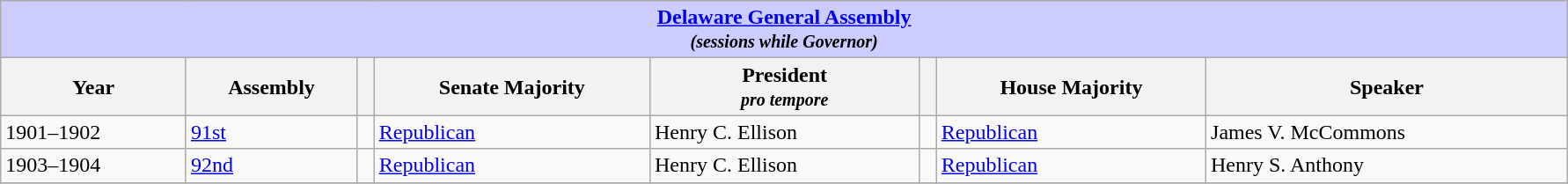<table class=wikitable style="width: 94%" style="text-align: center;" align="center">
<tr bgcolor=#cccccc>
<th colspan=12 style="background: #ccccff;"><strong><a href='#'>Delaware General Assembly</a></strong> <br> <small> <em>(sessions while Governor)</em></small></th>
</tr>
<tr>
<th><strong>Year</strong></th>
<th><strong>Assembly</strong></th>
<th></th>
<th><strong>Senate Majority</strong></th>
<th><strong>President<br><em><small>pro tempore</small><strong><em></th>
<th></th>
<th></strong>House Majority<strong></th>
<th></strong>Speaker<strong></th>
</tr>
<tr>
<td>1901–1902</td>
<td><a href='#'>91st</a></td>
<td></td>
<td><a href='#'>Republican</a></td>
<td>Henry C. Ellison</td>
<td></td>
<td><a href='#'>Republican</a></td>
<td>James V. McCommons</td>
</tr>
<tr>
<td>1903–1904</td>
<td><a href='#'>92nd</a></td>
<td></td>
<td><a href='#'>Republican</a></td>
<td>Henry C. Ellison</td>
<td></td>
<td><a href='#'>Republican</a></td>
<td>Henry S. Anthony</td>
</tr>
<tr>
</tr>
</table>
